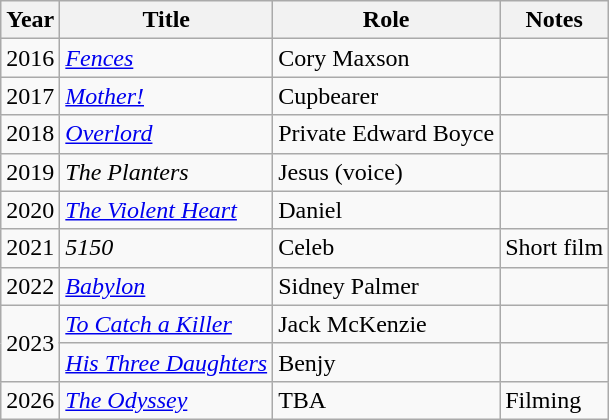<table class="wikitable sortable">
<tr>
<th>Year</th>
<th>Title</th>
<th>Role</th>
<th class="unsortable">Notes</th>
</tr>
<tr>
<td>2016</td>
<td><em><a href='#'>Fences</a></em></td>
<td>Cory Maxson</td>
<td></td>
</tr>
<tr>
<td>2017</td>
<td><em><a href='#'>Mother!</a></em></td>
<td>Cupbearer</td>
<td></td>
</tr>
<tr>
<td>2018</td>
<td><em><a href='#'>Overlord</a></em></td>
<td>Private Edward Boyce</td>
<td></td>
</tr>
<tr>
<td>2019</td>
<td><em>The Planters</em></td>
<td>Jesus (voice)</td>
<td></td>
</tr>
<tr>
<td>2020</td>
<td><em><a href='#'>The Violent Heart</a></em></td>
<td>Daniel</td>
<td></td>
</tr>
<tr>
<td>2021</td>
<td><em>5150</em></td>
<td>Celeb</td>
<td>Short film</td>
</tr>
<tr>
<td>2022</td>
<td><em><a href='#'>Babylon</a></em></td>
<td>Sidney Palmer</td>
<td></td>
</tr>
<tr>
<td rowspan="2">2023</td>
<td><em><a href='#'>To Catch a Killer</a></em></td>
<td>Jack McKenzie</td>
<td></td>
</tr>
<tr>
<td><em><a href='#'>His Three Daughters</a></em></td>
<td>Benjy</td>
<td></td>
</tr>
<tr>
<td>2026</td>
<td><em><a href='#'>The Odyssey</a></em></td>
<td>TBA</td>
<td>Filming</td>
</tr>
</table>
